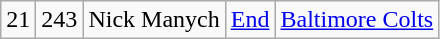<table class="wikitable" style="text-align:center">
<tr>
<td>21</td>
<td>243</td>
<td>Nick Manych</td>
<td><a href='#'>End</a></td>
<td><a href='#'>Baltimore Colts</a></td>
</tr>
</table>
